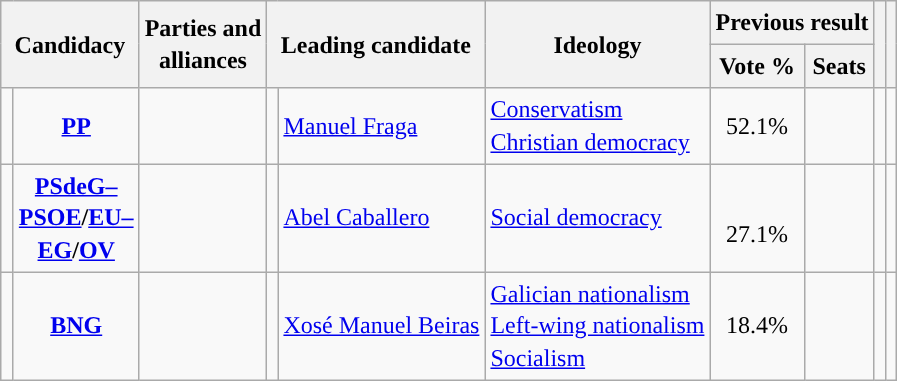<table class="wikitable" style="line-height:1.35em; text-align:left;">
<tr>
<th colspan="2" rowspan="2">Candidacy</th>
<th rowspan="2">Parties and<br>alliances</th>
<th colspan="2" rowspan="2">Leading candidate</th>
<th rowspan="2">Ideology</th>
<th colspan="2">Previous result</th>
<th rowspan="2"></th>
<th rowspan="2"></th>
</tr>
<tr>
<th>Vote %</th>
<th>Seats</th>
</tr>
<tr>
<td width="1" style="color:inherit;background:"></td>
<td align="center"><strong><a href='#'>PP</a></strong></td>
<td></td>
<td></td>
<td><a href='#'>Manuel Fraga</a></td>
<td><a href='#'>Conservatism</a><br><a href='#'>Christian democracy</a></td>
<td align="center">52.1%</td>
<td></td>
<td></td>
<td></td>
</tr>
<tr>
<td style="color:inherit;background:"></td>
<td align="center"><strong><a href='#'>PSdeG–<br>PSOE</a>/<a href='#'>EU–<br>EG</a>/<a href='#'>OV</a></strong></td>
<td></td>
<td></td>
<td><a href='#'>Abel Caballero</a></td>
<td><a href='#'>Social democracy</a></td>
<td align="center"><br>27.1%<br></td>
<td></td>
<td></td>
<td><br></td>
</tr>
<tr>
<td style="color:inherit;background:"></td>
<td align="center"><strong><a href='#'>BNG</a></strong></td>
<td></td>
<td></td>
<td><a href='#'>Xosé Manuel Beiras</a></td>
<td><a href='#'>Galician nationalism</a><br><a href='#'>Left-wing nationalism</a><br><a href='#'>Socialism</a></td>
<td align="center">18.4%</td>
<td></td>
<td></td>
<td></td>
</tr>
</table>
